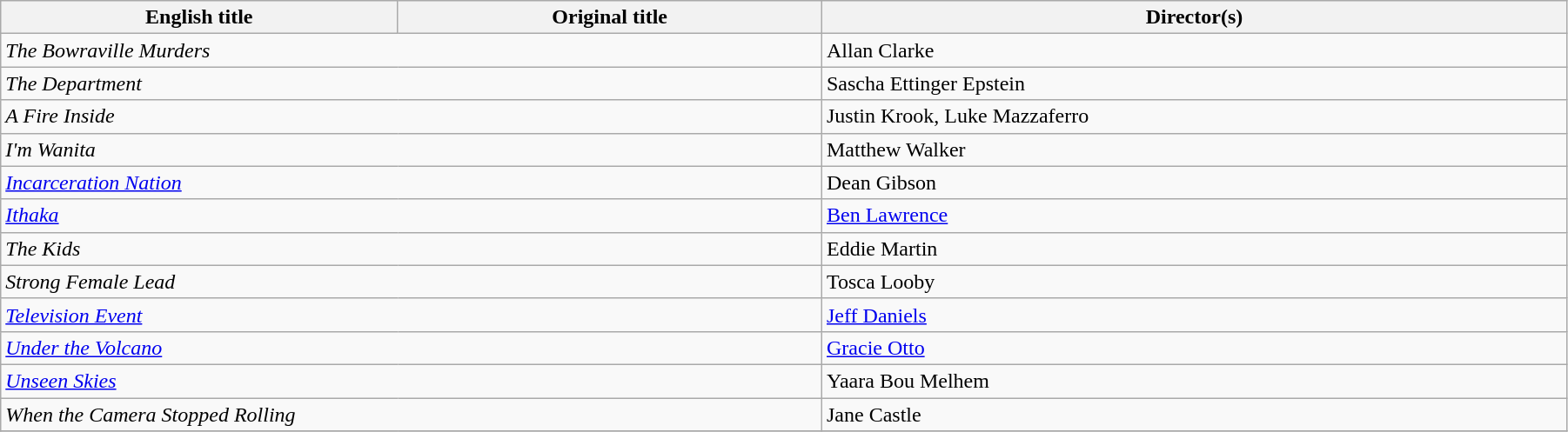<table class="wikitable" style="width:95%; margin-bottom:2px">
<tr>
<th>English title</th>
<th>Original title</th>
<th>Director(s)</th>
</tr>
<tr>
<td colspan="2"><em>The Bowraville Murders</em></td>
<td>Allan Clarke</td>
</tr>
<tr>
<td colspan="2"><em>The Department</em></td>
<td>Sascha Ettinger Epstein</td>
</tr>
<tr>
<td colspan="2"><em>A Fire Inside</em></td>
<td>Justin Krook, Luke Mazzaferro</td>
</tr>
<tr>
<td colspan="2"><em>I'm Wanita</em></td>
<td>Matthew Walker</td>
</tr>
<tr>
<td colspan="2"><em><a href='#'>Incarceration Nation</a></em></td>
<td>Dean Gibson</td>
</tr>
<tr>
<td colspan="2"><em><a href='#'>Ithaka</a></em></td>
<td><a href='#'>Ben Lawrence</a></td>
</tr>
<tr>
<td colspan="2"><em>The Kids</em></td>
<td>Eddie Martin</td>
</tr>
<tr>
<td colspan="2"><em>Strong Female Lead</em></td>
<td>Tosca Looby</td>
</tr>
<tr>
<td colspan="2"><em><a href='#'>Television Event</a></em></td>
<td><a href='#'>Jeff Daniels</a></td>
</tr>
<tr>
<td colspan="2"><em><a href='#'>Under the Volcano</a></em></td>
<td><a href='#'>Gracie Otto</a></td>
</tr>
<tr>
<td colspan="2"><em><a href='#'>Unseen Skies</a></em></td>
<td>Yaara Bou Melhem</td>
</tr>
<tr>
<td colspan="2"><em>When the Camera Stopped Rolling</em></td>
<td>Jane Castle</td>
</tr>
<tr>
</tr>
</table>
